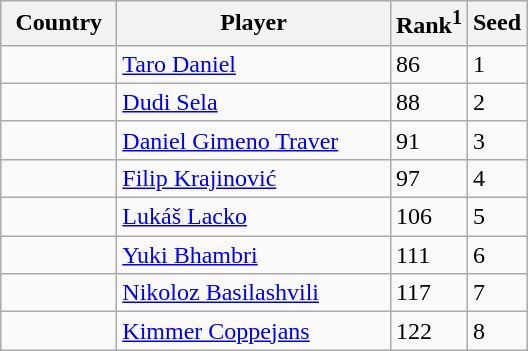<table class="sortable wikitable">
<tr>
<th width="70">Country</th>
<th width="175">Player</th>
<th>Rank<sup>1</sup></th>
<th>Seed</th>
</tr>
<tr>
<td></td>
<td><a href='#'>Taro Daniel</a></td>
<td>86</td>
<td>1</td>
</tr>
<tr>
<td></td>
<td><a href='#'>Dudi Sela</a></td>
<td>88</td>
<td>2</td>
</tr>
<tr>
<td></td>
<td><a href='#'>Daniel Gimeno Traver</a></td>
<td>91</td>
<td>3</td>
</tr>
<tr>
<td></td>
<td><a href='#'>Filip Krajinović</a></td>
<td>97</td>
<td>4</td>
</tr>
<tr>
<td></td>
<td><a href='#'>Lukáš Lacko</a></td>
<td>106</td>
<td>5</td>
</tr>
<tr>
<td></td>
<td><a href='#'>Yuki Bhambri</a></td>
<td>111</td>
<td>6</td>
</tr>
<tr>
<td></td>
<td><a href='#'>Nikoloz Basilashvili</a></td>
<td>117</td>
<td>7</td>
</tr>
<tr>
<td></td>
<td><a href='#'>Kimmer Coppejans</a></td>
<td>122</td>
<td>8</td>
</tr>
</table>
